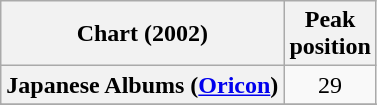<table class="wikitable sortable plainrowheaders">
<tr>
<th>Chart (2002)</th>
<th>Peak<br>position</th>
</tr>
<tr>
<th scope="row">Japanese Albums (<a href='#'>Oricon</a>)</th>
<td align="center">29</td>
</tr>
<tr>
</tr>
<tr>
</tr>
</table>
